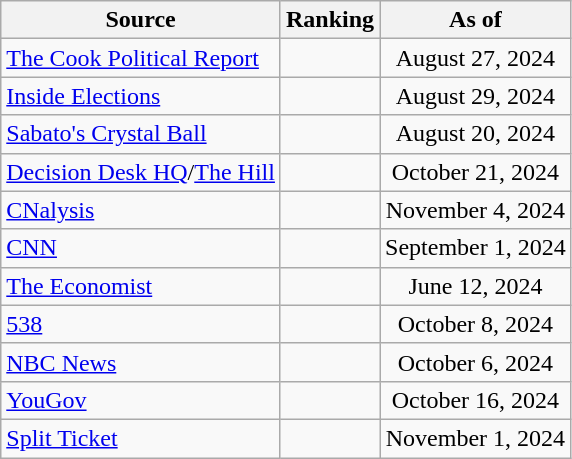<table class="wikitable sortable" style="text-align:center">
<tr>
<th>Source</th>
<th>Ranking</th>
<th>As of</th>
</tr>
<tr>
<td align="left"><a href='#'>The Cook Political Report</a></td>
<td></td>
<td>August 27, 2024</td>
</tr>
<tr>
<td align="left"><a href='#'>Inside Elections</a></td>
<td></td>
<td>August 29, 2024</td>
</tr>
<tr>
<td align="left"><a href='#'>Sabato's Crystal Ball</a></td>
<td></td>
<td>August 20, 2024</td>
</tr>
<tr>
<td align="left"><a href='#'>Decision Desk HQ</a>/<a href='#'>The Hill</a></td>
<td></td>
<td>October 21, 2024</td>
</tr>
<tr>
<td align="left"><a href='#'>CNalysis</a></td>
<td></td>
<td>November 4, 2024</td>
</tr>
<tr>
<td align="left"><a href='#'>CNN</a></td>
<td></td>
<td>September 1, 2024</td>
</tr>
<tr>
<td align="left"><a href='#'>The Economist</a></td>
<td></td>
<td>June 12, 2024</td>
</tr>
<tr>
<td align="left"><a href='#'>538</a></td>
<td></td>
<td>October 8, 2024</td>
</tr>
<tr>
<td align="left"><a href='#'>NBC News</a></td>
<td></td>
<td>October 6, 2024</td>
</tr>
<tr>
<td align="left"><a href='#'>YouGov</a></td>
<td></td>
<td>October 16, 2024</td>
</tr>
<tr>
<td align="left"><a href='#'>Split Ticket</a></td>
<td></td>
<td>November 1, 2024</td>
</tr>
</table>
